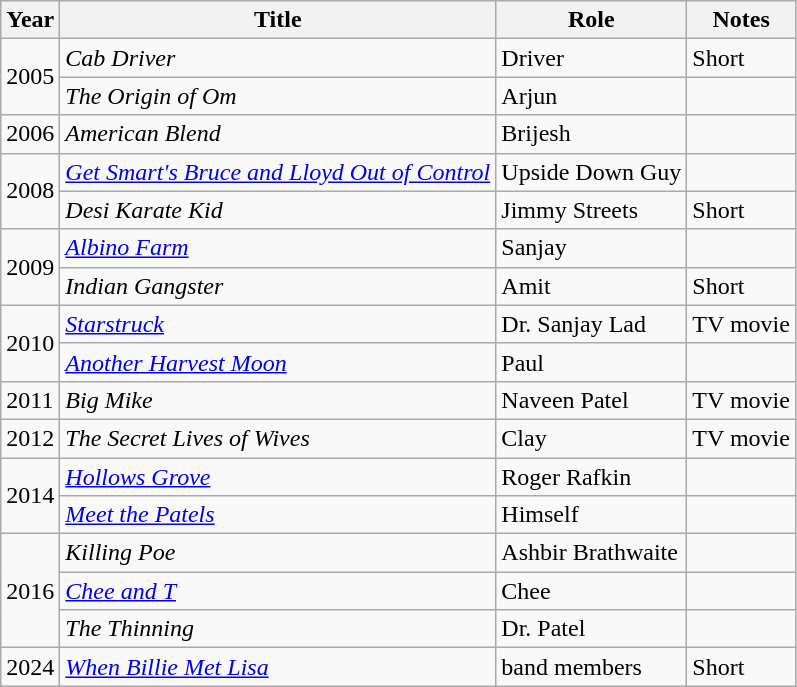<table class="wikitable sortable">
<tr>
<th>Year</th>
<th>Title</th>
<th>Role</th>
<th class="unsortable">Notes</th>
</tr>
<tr>
<td rowspan=2>2005</td>
<td><em>Cab Driver</em></td>
<td>Driver</td>
<td>Short</td>
</tr>
<tr>
<td><em>The Origin of Om</em></td>
<td>Arjun</td>
<td></td>
</tr>
<tr>
<td>2006</td>
<td><em>American Blend</em></td>
<td>Brijesh</td>
<td></td>
</tr>
<tr>
<td rowspan=2>2008</td>
<td><em><a href='#'>Get Smart's Bruce and Lloyd Out of Control</a></em></td>
<td>Upside Down Guy</td>
<td></td>
</tr>
<tr>
<td><em>Desi Karate Kid</em></td>
<td>Jimmy Streets</td>
<td>Short</td>
</tr>
<tr>
<td rowspan=2>2009</td>
<td><em><a href='#'>Albino Farm</a></em></td>
<td>Sanjay</td>
<td></td>
</tr>
<tr>
<td><em>Indian Gangster</em></td>
<td>Amit</td>
<td>Short</td>
</tr>
<tr>
<td rowspan=2>2010</td>
<td><em><a href='#'>Starstruck</a></em></td>
<td>Dr. Sanjay Lad</td>
<td>TV movie</td>
</tr>
<tr>
<td><em><a href='#'>Another Harvest Moon</a></em></td>
<td>Paul</td>
<td></td>
</tr>
<tr>
<td>2011</td>
<td><em>Big Mike</em></td>
<td>Naveen Patel</td>
<td>TV movie</td>
</tr>
<tr>
<td>2012</td>
<td><em>The Secret Lives of Wives</em></td>
<td>Clay</td>
<td>TV movie</td>
</tr>
<tr>
<td rowspan=2>2014</td>
<td><em><a href='#'>Hollows Grove</a></em></td>
<td>Roger Rafkin</td>
<td></td>
</tr>
<tr>
<td><em><a href='#'>Meet the Patels</a></em></td>
<td>Himself</td>
<td></td>
</tr>
<tr>
<td rowspan=3>2016</td>
<td><em>Killing Poe</em></td>
<td>Ashbir Brathwaite</td>
<td></td>
</tr>
<tr>
<td><em><a href='#'>Chee and T</a></em></td>
<td>Chee</td>
<td></td>
</tr>
<tr>
<td><em>The Thinning</em></td>
<td>Dr. Patel</td>
<td></td>
</tr>
<tr>
<td>2024</td>
<td><em><a href='#'>When Billie Met Lisa</a></em></td>
<td>band members</td>
<td>Short</td>
</tr>
</table>
